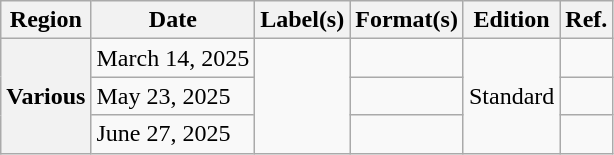<table class="wikitable plainrowheaders">
<tr>
<th scope="col">Region</th>
<th scope="col">Date</th>
<th scope="col">Label(s)</th>
<th scope="col">Format(s)</th>
<th scope="col">Edition</th>
<th scope="col">Ref.</th>
</tr>
<tr>
<th rowspan="3" scope="row">Various</th>
<td>March 14, 2025</td>
<td rowspan="3"></td>
<td></td>
<td rowspan="3">Standard</td>
<td></td>
</tr>
<tr>
<td>May 23, 2025</td>
<td></td>
<td></td>
</tr>
<tr>
<td>June 27, 2025</td>
<td></td>
<td></td>
</tr>
</table>
